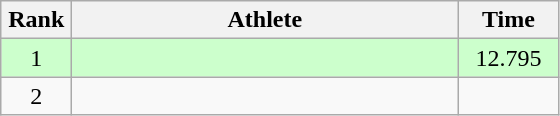<table class=wikitable style="text-align:center">
<tr>
<th width=40>Rank</th>
<th width=250>Athlete</th>
<th width=60>Time</th>
</tr>
<tr bgcolor="ccffcc">
<td>1</td>
<td align=left></td>
<td>12.795</td>
</tr>
<tr>
<td>2</td>
<td align=left></td>
<td></td>
</tr>
</table>
